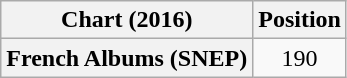<table class="wikitable plainrowheaders" style="text-align:center">
<tr>
<th scope="col">Chart (2016)</th>
<th scope="col">Position</th>
</tr>
<tr>
<th scope="row">French Albums (SNEP)</th>
<td>190</td>
</tr>
</table>
